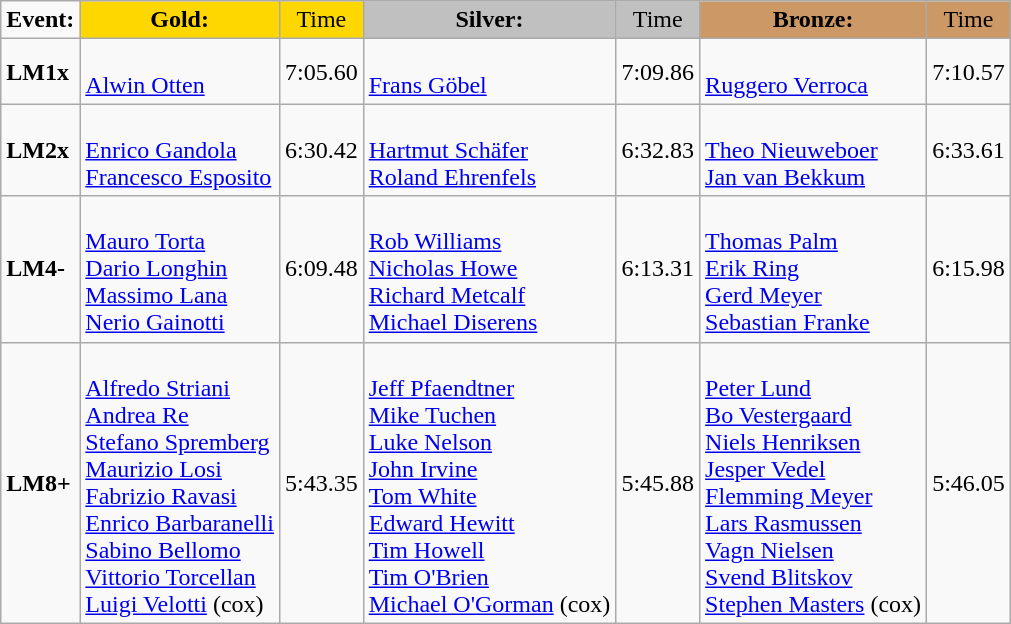<table class="wikitable">
<tr>
<td><strong>Event:</strong></td>
<td style="text-align:center;background-color:gold;"><strong>Gold:</strong></td>
<td style="text-align:center;background-color:gold;">Time</td>
<td style="text-align:center;background-color:silver;"><strong>Silver:</strong></td>
<td style="text-align:center;background-color:silver;">Time</td>
<td style="text-align:center;background-color:#CC9966;"><strong>Bronze:</strong></td>
<td style="text-align:center;background-color:#CC9966;">Time</td>
</tr>
<tr>
<td><strong>LM1x</strong></td>
<td> <br> <a href='#'>Alwin Otten</a></td>
<td>7:05.60</td>
<td> <br> <a href='#'>Frans Göbel</a></td>
<td>7:09.86</td>
<td> <br> <a href='#'>Ruggero Verroca</a></td>
<td>7:10.57</td>
</tr>
<tr>
<td><strong>LM2x</strong></td>
<td><br> <a href='#'>Enrico Gandola</a> <br> <a href='#'>Francesco Esposito</a></td>
<td>6:30.42</td>
<td> <br> <a href='#'>Hartmut Schäfer</a> <br> <a href='#'>Roland Ehrenfels</a></td>
<td>6:32.83</td>
<td> <br> <a href='#'>Theo Nieuweboer</a> <br> <a href='#'>Jan van Bekkum</a></td>
<td>6:33.61</td>
</tr>
<tr>
<td><strong>LM4-</strong></td>
<td> <br> <a href='#'>Mauro Torta</a> <br> <a href='#'>Dario Longhin</a> <br> <a href='#'>Massimo Lana</a> <br> <a href='#'>Nerio Gainotti</a></td>
<td>6:09.48</td>
<td> <br> <a href='#'>Rob Williams</a> <br> <a href='#'>Nicholas Howe</a> <br> <a href='#'>Richard Metcalf</a> <br> <a href='#'>Michael Diserens</a></td>
<td>6:13.31</td>
<td> <br> <a href='#'>Thomas Palm</a> <br> <a href='#'>Erik Ring</a> <br> <a href='#'>Gerd Meyer</a> <br> <a href='#'>Sebastian Franke</a></td>
<td>6:15.98</td>
</tr>
<tr>
<td><strong>LM8+</strong></td>
<td> <br> <a href='#'>Alfredo Striani</a> <br> <a href='#'>Andrea Re</a> <br> <a href='#'>Stefano Spremberg</a> <br> <a href='#'>Maurizio Losi</a> <br> <a href='#'>Fabrizio Ravasi</a> <br> <a href='#'>Enrico Barbaranelli</a> <br> <a href='#'>Sabino Bellomo</a> <br> <a href='#'>Vittorio Torcellan</a> <br> <a href='#'>Luigi Velotti</a> (cox)</td>
<td>5:43.35</td>
<td> <br> <a href='#'>Jeff Pfaendtner</a> <br> <a href='#'>Mike Tuchen</a> <br> <a href='#'>Luke Nelson</a> <br> <a href='#'>John Irvine</a> <br> <a href='#'>Tom White</a> <br> <a href='#'>Edward Hewitt</a> <br> <a href='#'>Tim Howell</a> <br> <a href='#'>Tim O'Brien</a> <br> <a href='#'>Michael O'Gorman</a> (cox)</td>
<td>5:45.88</td>
<td> <br> <a href='#'>Peter Lund</a> <br> <a href='#'>Bo Vestergaard</a> <br> <a href='#'>Niels Henriksen</a> <br> <a href='#'>Jesper Vedel</a> <br> <a href='#'>Flemming Meyer</a> <br> <a href='#'>Lars Rasmussen</a> <br> <a href='#'>Vagn Nielsen</a> <br> <a href='#'>Svend Blitskov</a> <br> <a href='#'>Stephen Masters</a> (cox)</td>
<td>5:46.05</td>
</tr>
</table>
